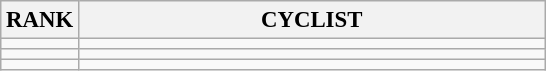<table class="wikitable" style="font-size:95%;">
<tr>
<th>RANK</th>
<th align="left" style="width: 20em">CYCLIST</th>
</tr>
<tr>
<td align="center"></td>
<td></td>
</tr>
<tr>
<td align="center"></td>
<td></td>
</tr>
<tr>
<td align="center"></td>
<td></td>
</tr>
</table>
